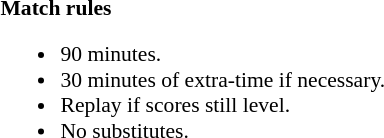<table width=100% style="font-size: 90%">
<tr>
<td width=50% valign=top><br><strong>Match rules</strong><ul><li>90 minutes.</li><li>30 minutes of extra-time if necessary.</li><li>Replay if scores still level.</li><li>No substitutes.</li></ul></td>
</tr>
</table>
